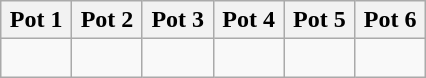<table class="wikitable">
<tr>
<th width=15%>Pot 1</th>
<th width=15%>Pot 2</th>
<th width=15%>Pot 3</th>
<th width=15%>Pot 4</th>
<th width=15%>Pot 5</th>
<th width=15%>Pot 6</th>
</tr>
<tr>
<td valign="top"><br></td>
<td valign="top"><br></td>
<td valign="top"><br></td>
<td valign="top"><br></td>
<td valign="top"><br></td>
<td valign="top"><br></td>
</tr>
</table>
